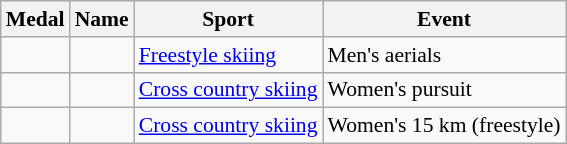<table class="wikitable sortable" style="font-size:90%">
<tr>
<th>Medal</th>
<th>Name</th>
<th>Sport</th>
<th>Event</th>
</tr>
<tr>
<td></td>
<td></td>
<td><a href='#'>Freestyle skiing</a></td>
<td>Men's aerials</td>
</tr>
<tr>
<td></td>
<td></td>
<td><a href='#'>Cross country skiing</a></td>
<td>Women's pursuit</td>
</tr>
<tr>
<td></td>
<td></td>
<td><a href='#'>Cross country skiing</a></td>
<td>Women's 15 km (freestyle)</td>
</tr>
</table>
